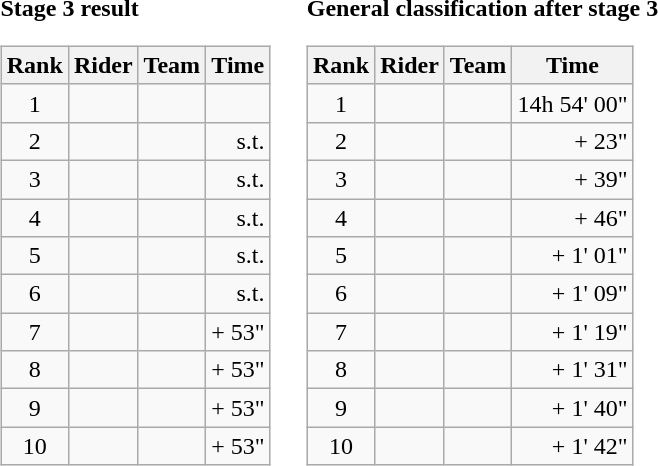<table>
<tr>
<td><strong>Stage 3 result</strong><br><table class="wikitable">
<tr>
<th scope="col">Rank</th>
<th scope="col">Rider</th>
<th scope="col">Team</th>
<th scope="col">Time</th>
</tr>
<tr>
<td style="text-align:center;">1</td>
<td></td>
<td></td>
<td style="text-align:right;"></td>
</tr>
<tr>
<td style="text-align:center;">2</td>
<td></td>
<td></td>
<td style="text-align:right;">s.t.</td>
</tr>
<tr>
<td style="text-align:center;">3</td>
<td></td>
<td></td>
<td style="text-align:right;">s.t.</td>
</tr>
<tr>
<td style="text-align:center;">4</td>
<td></td>
<td></td>
<td style="text-align:right;">s.t.</td>
</tr>
<tr>
<td style="text-align:center;">5</td>
<td></td>
<td></td>
<td style="text-align:right;">s.t.</td>
</tr>
<tr>
<td style="text-align:center;">6</td>
<td></td>
<td></td>
<td style="text-align:right;">s.t.</td>
</tr>
<tr>
<td style="text-align:center;">7</td>
<td></td>
<td></td>
<td style="text-align:right;">+ 53"</td>
</tr>
<tr>
<td style="text-align:center;">8</td>
<td></td>
<td></td>
<td style="text-align:right;">+ 53"</td>
</tr>
<tr>
<td style="text-align:center;">9</td>
<td></td>
<td></td>
<td style="text-align:right;">+ 53"</td>
</tr>
<tr>
<td style="text-align:center;">10</td>
<td></td>
<td></td>
<td style="text-align:right;">+ 53"</td>
</tr>
</table>
</td>
<td></td>
<td><strong>General classification after stage 3</strong><br><table class="wikitable">
<tr>
<th scope="col">Rank</th>
<th scope="col">Rider</th>
<th scope="col">Team</th>
<th scope="col">Time</th>
</tr>
<tr>
<td style="text-align:center;">1</td>
<td>  </td>
<td></td>
<td style="text-align:right;">14h 54' 00"</td>
</tr>
<tr>
<td style="text-align:center;">2</td>
<td> </td>
<td></td>
<td style="text-align:right;">+ 23"</td>
</tr>
<tr>
<td style="text-align:center;">3</td>
<td></td>
<td></td>
<td style="text-align:right;">+ 39"</td>
</tr>
<tr>
<td style="text-align:center;">4</td>
<td> </td>
<td></td>
<td style="text-align:right;">+ 46"</td>
</tr>
<tr>
<td style="text-align:center;">5</td>
<td></td>
<td></td>
<td style="text-align:right;">+ 1' 01"</td>
</tr>
<tr>
<td style="text-align:center;">6</td>
<td> </td>
<td></td>
<td style="text-align:right;">+ 1' 09"</td>
</tr>
<tr>
<td style="text-align:center;">7</td>
<td> </td>
<td></td>
<td style="text-align:right;">+ 1' 19"</td>
</tr>
<tr>
<td style="text-align:center;">8</td>
<td></td>
<td></td>
<td style="text-align:right;">+ 1' 31"</td>
</tr>
<tr>
<td style="text-align:center;">9</td>
<td></td>
<td></td>
<td style="text-align:right;">+ 1' 40"</td>
</tr>
<tr>
<td style="text-align:center;">10</td>
<td></td>
<td></td>
<td style="text-align:right;">+ 1' 42"</td>
</tr>
</table>
</td>
</tr>
</table>
